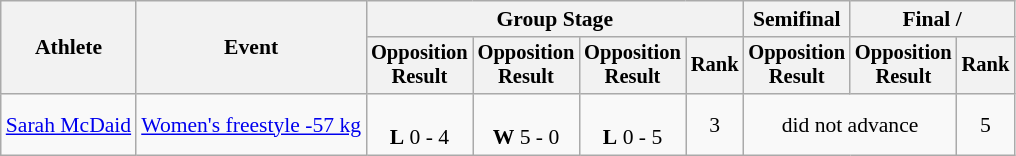<table class="wikitable" style="font-size:90%;">
<tr>
<th rowspan=2>Athlete</th>
<th rowspan=2>Event</th>
<th colspan=4>Group Stage</th>
<th>Semifinal</th>
<th colspan=2>Final / </th>
</tr>
<tr style="font-size: 95%">
<th>Opposition<br>Result</th>
<th>Opposition<br>Result</th>
<th>Opposition<br>Result</th>
<th>Rank</th>
<th>Opposition<br>Result</th>
<th>Opposition<br>Result</th>
<th>Rank</th>
</tr>
<tr align=center>
<td align=left><a href='#'>Sarah McDaid</a></td>
<td align=left><a href='#'>Women's freestyle -57 kg</a></td>
<td><br><strong>L</strong> 0 - 4</td>
<td><br><strong>W</strong> 5 - 0</td>
<td><br><strong>L</strong> 0 - 5</td>
<td>3</td>
<td colspan=2>did not advance</td>
<td>5</td>
</tr>
</table>
